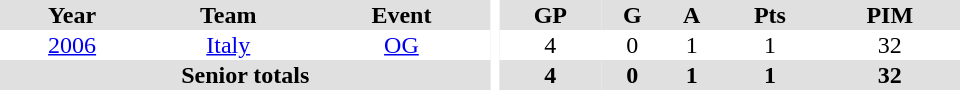<table border="0" cellpadding="1" cellspacing="0" ID="Table3" style="text-align:center; width:40em">
<tr ALIGN="center" bgcolor="#e0e0e0">
<th>Year</th>
<th>Team</th>
<th>Event</th>
<th rowspan="99" bgcolor="#ffffff"></th>
<th>GP</th>
<th>G</th>
<th>A</th>
<th>Pts</th>
<th>PIM</th>
</tr>
<tr>
<td><a href='#'>2006</a></td>
<td><a href='#'>Italy</a></td>
<td><a href='#'>OG</a></td>
<td>4</td>
<td>0</td>
<td>1</td>
<td>1</td>
<td>32</td>
</tr>
<tr bgcolor="#e0e0e0">
<th colspan="3">Senior totals</th>
<th>4</th>
<th>0</th>
<th>1</th>
<th>1</th>
<th>32</th>
</tr>
</table>
